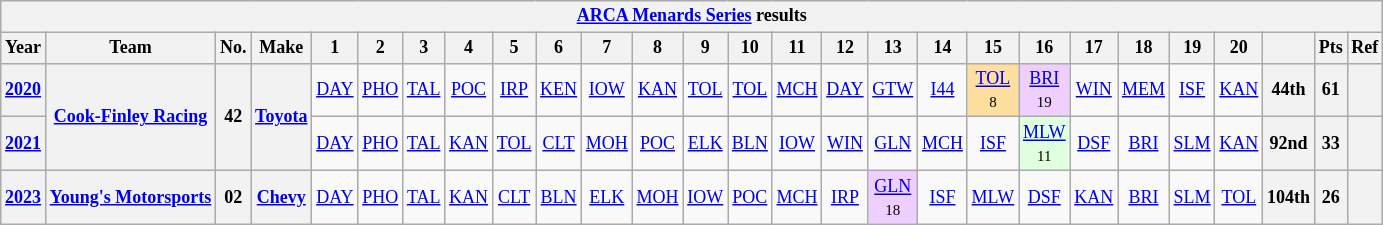<table class="wikitable" style="text-align:center; font-size:75%">
<tr>
<th colspan=27><a href='#'>ARCA Menards Series</a> results</th>
</tr>
<tr>
<th>Year</th>
<th>Team</th>
<th>No.</th>
<th>Make</th>
<th>1</th>
<th>2</th>
<th>3</th>
<th>4</th>
<th>5</th>
<th>6</th>
<th>7</th>
<th>8</th>
<th>9</th>
<th>10</th>
<th>11</th>
<th>12</th>
<th>13</th>
<th>14</th>
<th>15</th>
<th>16</th>
<th>17</th>
<th>18</th>
<th>19</th>
<th>20</th>
<th></th>
<th>Pts</th>
<th>Ref</th>
</tr>
<tr>
<th><a href='#'>2020</a></th>
<th rowspan=2><a href='#'>Cook-Finley Racing</a></th>
<th rowspan=2>42</th>
<th rowspan=2><a href='#'>Toyota</a></th>
<td><a href='#'>DAY</a></td>
<td><a href='#'>PHO</a></td>
<td><a href='#'>TAL</a></td>
<td><a href='#'>POC</a></td>
<td><a href='#'>IRP</a></td>
<td><a href='#'>KEN</a></td>
<td><a href='#'>IOW</a></td>
<td><a href='#'>KAN</a></td>
<td><a href='#'>TOL</a></td>
<td><a href='#'>TOL</a></td>
<td><a href='#'>MCH</a></td>
<td><a href='#'>DAY</a></td>
<td><a href='#'>GTW</a></td>
<td><a href='#'>I44</a></td>
<td style="background:#FFDF9F;"><a href='#'>TOL</a><br><small>8</small></td>
<td style="background:#EFCFFF;"><a href='#'>BRI</a><br><small>19</small></td>
<td><a href='#'>WIN</a></td>
<td><a href='#'>MEM</a></td>
<td><a href='#'>ISF</a></td>
<td><a href='#'>KAN</a></td>
<th>44th</th>
<th>61</th>
<th></th>
</tr>
<tr>
<th><a href='#'>2021</a></th>
<td><a href='#'>DAY</a></td>
<td><a href='#'>PHO</a></td>
<td><a href='#'>TAL</a></td>
<td><a href='#'>KAN</a></td>
<td><a href='#'>TOL</a></td>
<td><a href='#'>CLT</a></td>
<td><a href='#'>MOH</a></td>
<td><a href='#'>POC</a></td>
<td><a href='#'>ELK</a></td>
<td><a href='#'>BLN</a></td>
<td><a href='#'>IOW</a></td>
<td><a href='#'>WIN</a></td>
<td><a href='#'>GLN</a></td>
<td><a href='#'>MCH</a></td>
<td><a href='#'>ISF</a></td>
<td style="background:#DFFFDF;"><a href='#'>MLW</a><br><small>11</small></td>
<td><a href='#'>DSF</a></td>
<td><a href='#'>BRI</a></td>
<td><a href='#'>SLM</a></td>
<td><a href='#'>KAN</a></td>
<th>92nd</th>
<th>33</th>
<th></th>
</tr>
<tr>
<th><a href='#'>2023</a></th>
<th><a href='#'>Young's Motorsports</a></th>
<th>02</th>
<th><a href='#'>Chevy</a></th>
<td><a href='#'>DAY</a></td>
<td><a href='#'>PHO</a></td>
<td><a href='#'>TAL</a></td>
<td><a href='#'>KAN</a></td>
<td><a href='#'>CLT</a></td>
<td><a href='#'>BLN</a></td>
<td><a href='#'>ELK</a></td>
<td><a href='#'>MOH</a></td>
<td><a href='#'>IOW</a></td>
<td><a href='#'>POC</a></td>
<td><a href='#'>MCH</a></td>
<td><a href='#'>IRP</a></td>
<td style="background:#EFCFFF;"><a href='#'>GLN</a><br><small>18</small></td>
<td><a href='#'>ISF</a></td>
<td><a href='#'>MLW</a></td>
<td><a href='#'>DSF</a></td>
<td><a href='#'>KAN</a></td>
<td><a href='#'>BRI</a></td>
<td><a href='#'>SLM</a></td>
<td><a href='#'>TOL</a></td>
<th>104th</th>
<th>26</th>
<th></th>
</tr>
</table>
